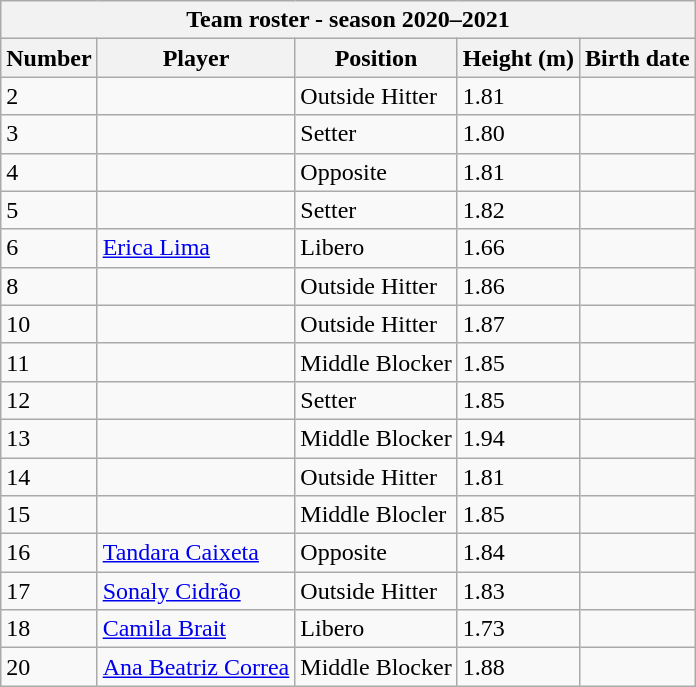<table class="wikitable sortable mw-collapsible mw-collapsed" style="font-size:100%; text-align:leff;">
<tr>
<th colspan="5"><strong>Team roster - season 2020–2021</strong></th>
</tr>
<tr>
<th>Number</th>
<th>Player</th>
<th>Position</th>
<th>Height (m)</th>
<th>Birth date</th>
</tr>
<tr>
<td>2</td>
<td align="left"> </td>
<td>Outside Hitter</td>
<td>1.81</td>
<td align="right"></td>
</tr>
<tr>
<td>3</td>
<td align="left"> </td>
<td>Setter</td>
<td>1.80</td>
<td align="right"></td>
</tr>
<tr>
<td>4</td>
<td align="left"> </td>
<td>Opposite</td>
<td>1.81</td>
<td align="right"></td>
</tr>
<tr>
<td>5</td>
<td align="left"> </td>
<td>Setter</td>
<td>1.82</td>
<td align="right"></td>
</tr>
<tr>
<td>6</td>
<td> <a href='#'>Erica Lima</a></td>
<td>Libero</td>
<td>1.66</td>
<td align="right"></td>
</tr>
<tr>
<td>8</td>
<td align="left"> </td>
<td>Outside Hitter</td>
<td>1.86</td>
<td align="right"></td>
</tr>
<tr>
<td>10</td>
<td align="left"> </td>
<td>Outside Hitter</td>
<td>1.87</td>
<td align="right"></td>
</tr>
<tr>
<td>11</td>
<td align="left"> </td>
<td>Middle Blocker</td>
<td>1.85</td>
<td align="right"></td>
</tr>
<tr>
<td>12</td>
<td align="left"> </td>
<td>Setter</td>
<td>1.85</td>
<td align="right"></td>
</tr>
<tr>
<td>13</td>
<td align="left"> </td>
<td>Middle Blocker</td>
<td>1.94</td>
<td align="right"></td>
</tr>
<tr>
<td>14</td>
<td align="left"> </td>
<td>Outside Hitter</td>
<td>1.81</td>
<td align="right"></td>
</tr>
<tr>
<td>15</td>
<td align="left"> </td>
<td>Middle Blocler</td>
<td>1.85</td>
<td align="right"></td>
</tr>
<tr>
<td>16</td>
<td> <a href='#'>Tandara Caixeta</a></td>
<td>Opposite</td>
<td>1.84</td>
<td align="right"></td>
</tr>
<tr>
<td>17</td>
<td> <a href='#'>Sonaly Cidrão</a></td>
<td>Outside Hitter</td>
<td>1.83</td>
<td align="right"></td>
</tr>
<tr>
<td>18</td>
<td> <a href='#'>Camila Brait</a></td>
<td>Libero</td>
<td>1.73</td>
<td align="right"></td>
</tr>
<tr>
<td>20</td>
<td> <a href='#'>Ana Beatriz Correa</a></td>
<td>Middle Blocker</td>
<td>1.88</td>
<td align="right"></td>
</tr>
</table>
